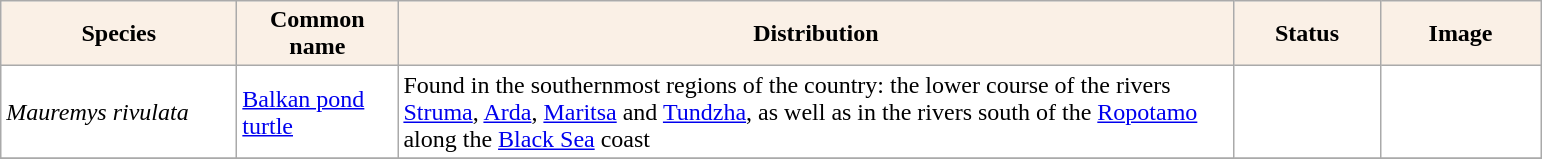<table class="sortable wikitable plainrowheaders" border="0" style="background:#ffffff" align="top" class="sortable wikitable">
<tr ->
<th scope="col" style="background-color:Linen; color:Black" width=150 px>Species</th>
<th scope="col" style="background-color:Linen; color:Black" width=100 px>Common name</th>
<th scope="col" style="background:Linen; color:Black" width=550 px>Distribution</th>
<th scope="col" style="background-color:Linen; color:Black" width=90 px>Status</th>
<th scope="col" style="background:Linen; color:Black" width=100 px>Image</th>
</tr>
<tr>
<td !scope="row" style="background:#ffffff"><em>Mauremys rivulata</em></td>
<td><a href='#'>Balkan pond turtle</a></td>
<td>Found in the southernmost regions of the country: the lower course of the rivers <a href='#'>Struma</a>, <a href='#'>Arda</a>, <a href='#'>Maritsa</a> and <a href='#'>Tundzha</a>, as well as in the rivers south of the <a href='#'>Ropotamo</a> along the <a href='#'>Black Sea</a> coast</td>
<td></td>
<td></td>
</tr>
<tr>
</tr>
</table>
